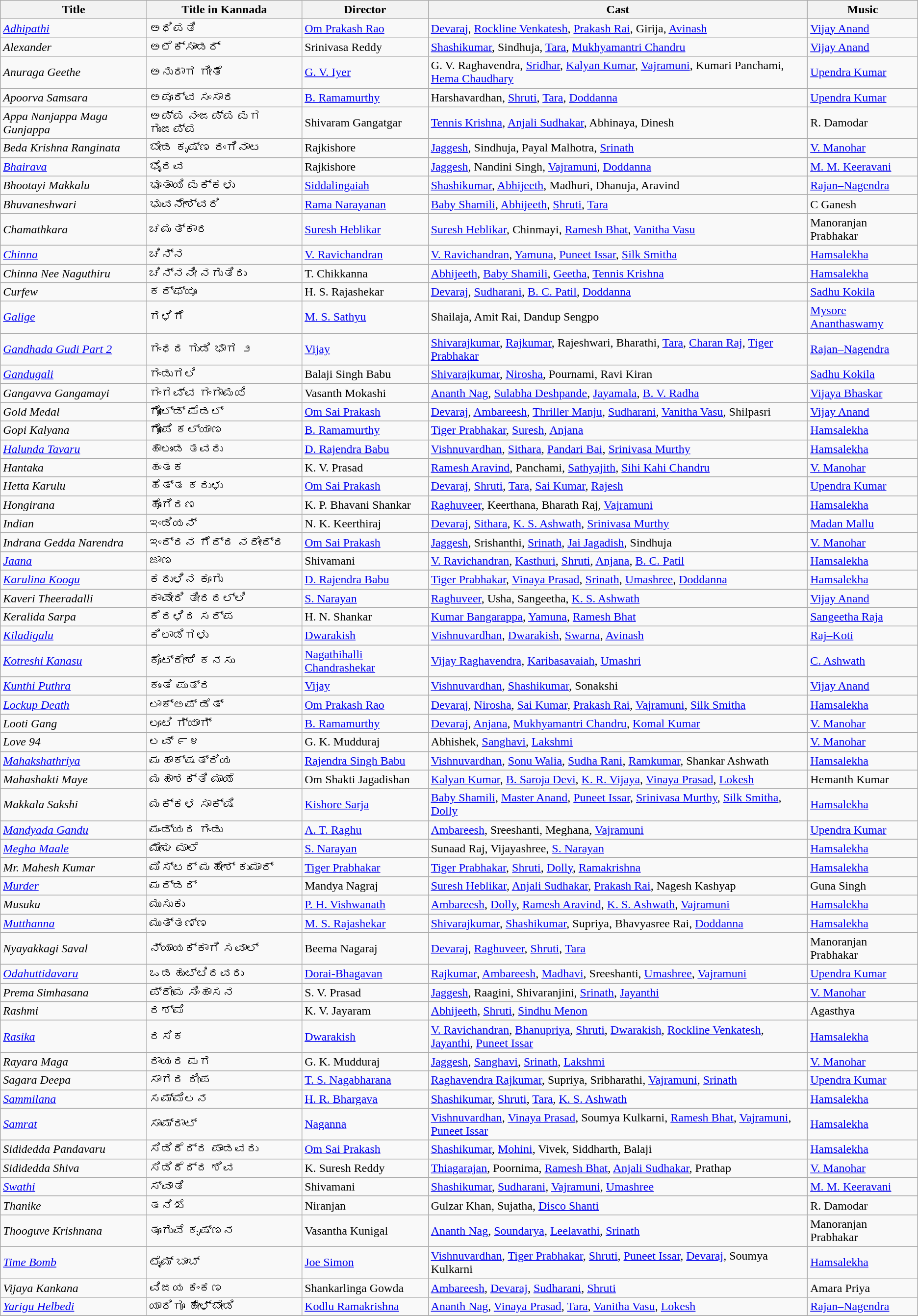<table class="wikitable">
<tr>
<th>Title</th>
<th>Title in Kannada</th>
<th>Director</th>
<th>Cast</th>
<th>Music</th>
</tr>
<tr>
<td><em><a href='#'>Adhipathi</a></em></td>
<td>ಅಧಿಪತಿ</td>
<td><a href='#'>Om Prakash Rao</a></td>
<td><a href='#'>Devaraj</a>, <a href='#'>Rockline Venkatesh</a>, <a href='#'>Prakash Rai</a>, Girija, <a href='#'>Avinash</a></td>
<td><a href='#'>Vijay Anand</a></td>
</tr>
<tr>
<td><em>Alexander</em></td>
<td>ಅಲೆಕ್ಸಾಂಡರ್</td>
<td>Srinivasa Reddy</td>
<td><a href='#'>Shashikumar</a>, Sindhuja, <a href='#'>Tara</a>, <a href='#'>Mukhyamantri Chandru</a></td>
<td><a href='#'>Vijay Anand</a></td>
</tr>
<tr>
<td><em>Anuraga Geethe</em></td>
<td>ಅನುರಾಗ ಗೀತೆ</td>
<td><a href='#'>G. V. Iyer</a></td>
<td>G. V. Raghavendra, <a href='#'>Sridhar</a>, <a href='#'>Kalyan Kumar</a>, <a href='#'>Vajramuni</a>, Kumari Panchami, <a href='#'>Hema Chaudhary</a></td>
<td><a href='#'>Upendra Kumar</a></td>
</tr>
<tr>
<td><em>Apoorva Samsara</em></td>
<td>ಅಪೂರ್ವ ಸಂಸಾರ</td>
<td><a href='#'>B. Ramamurthy</a></td>
<td>Harshavardhan, <a href='#'>Shruti</a>, <a href='#'>Tara</a>, <a href='#'>Doddanna</a></td>
<td><a href='#'>Upendra Kumar</a></td>
</tr>
<tr>
<td><em>Appa Nanjappa Maga Gunjappa</em></td>
<td>ಅಪ್ಪ ನಂಜಪ್ಪ ಮಗ ಗುಂಜಪ್ಪ</td>
<td>Shivaram Gangatgar</td>
<td><a href='#'>Tennis Krishna</a>, <a href='#'>Anjali Sudhakar</a>, Abhinaya, Dinesh</td>
<td>R. Damodar</td>
</tr>
<tr>
<td><em>Beda Krishna Ranginata</em></td>
<td>ಬೇಡ ಕೃಷ್ಣ ರಂಗಿನಾಟ</td>
<td>Rajkishore</td>
<td><a href='#'>Jaggesh</a>, Sindhuja, Payal Malhotra, <a href='#'>Srinath</a></td>
<td><a href='#'>V. Manohar</a></td>
</tr>
<tr>
<td><em><a href='#'>Bhairava</a></em></td>
<td>ಭೈರವ</td>
<td>Rajkishore</td>
<td><a href='#'>Jaggesh</a>, Nandini Singh, <a href='#'>Vajramuni</a>, <a href='#'>Doddanna</a></td>
<td><a href='#'>M. M. Keeravani</a></td>
</tr>
<tr>
<td><em>Bhootayi Makkalu</em></td>
<td>ಭೂತಾಯಿ ಮಕ್ಕಳು</td>
<td><a href='#'>Siddalingaiah</a></td>
<td><a href='#'>Shashikumar</a>, <a href='#'>Abhijeeth</a>, Madhuri, Dhanuja, Aravind</td>
<td><a href='#'>Rajan–Nagendra</a></td>
</tr>
<tr>
<td><em>Bhuvaneshwari</em></td>
<td>ಭುವನೇಶ್ವರಿ</td>
<td><a href='#'>Rama Narayanan</a></td>
<td><a href='#'>Baby Shamili</a>, <a href='#'>Abhijeeth</a>, <a href='#'>Shruti</a>, <a href='#'>Tara</a></td>
<td>C Ganesh</td>
</tr>
<tr>
<td><em>Chamathkara</em></td>
<td>ಚಮತ್ಕಾರ</td>
<td><a href='#'>Suresh Heblikar</a></td>
<td><a href='#'>Suresh Heblikar</a>, Chinmayi, <a href='#'>Ramesh Bhat</a>, <a href='#'>Vanitha Vasu</a></td>
<td>Manoranjan Prabhakar</td>
</tr>
<tr>
<td><em> <a href='#'>Chinna</a></em></td>
<td>ಚಿನ್ನ</td>
<td><a href='#'>V. Ravichandran</a></td>
<td><a href='#'>V. Ravichandran</a>, <a href='#'>Yamuna</a>, <a href='#'>Puneet Issar</a>, <a href='#'>Silk Smitha</a></td>
<td><a href='#'>Hamsalekha</a></td>
</tr>
<tr>
<td><em>Chinna Nee Naguthiru</em></td>
<td>ಚಿನ್ನನೀ ನಗುತಿರು</td>
<td>T. Chikkanna</td>
<td><a href='#'>Abhijeeth</a>, <a href='#'>Baby Shamili</a>, <a href='#'>Geetha</a>, <a href='#'>Tennis Krishna</a></td>
<td><a href='#'>Hamsalekha</a></td>
</tr>
<tr>
<td><em>Curfew</em></td>
<td>ಕರ್ಫ್ಯೂ</td>
<td>H. S. Rajashekar</td>
<td><a href='#'>Devaraj</a>, <a href='#'>Sudharani</a>, <a href='#'>B. C. Patil</a>, <a href='#'>Doddanna</a></td>
<td><a href='#'>Sadhu Kokila</a></td>
</tr>
<tr>
<td><em><a href='#'>Galige</a></em></td>
<td>ಗಳಿಗೆ</td>
<td><a href='#'>M. S. Sathyu</a></td>
<td>Shailaja, Amit Rai, Dandup Sengpo</td>
<td><a href='#'>Mysore Ananthaswamy</a></td>
</tr>
<tr>
<td><em><a href='#'>Gandhada Gudi Part 2</a></em></td>
<td>ಗಂಧದ ಗುಡಿ ಭಾಗ ೨</td>
<td><a href='#'>Vijay</a></td>
<td><a href='#'>Shivarajkumar</a>, <a href='#'>Rajkumar</a>, Rajeshwari, Bharathi, <a href='#'>Tara</a>, <a href='#'>Charan Raj</a>, <a href='#'>Tiger Prabhakar</a></td>
<td><a href='#'>Rajan–Nagendra</a></td>
</tr>
<tr>
<td><em><a href='#'>Gandugali</a></em></td>
<td>ಗಂಡುಗಲಿ</td>
<td>Balaji Singh Babu</td>
<td><a href='#'>Shivarajkumar</a>, <a href='#'>Nirosha</a>, Pournami, Ravi Kiran</td>
<td><a href='#'>Sadhu Kokila</a></td>
</tr>
<tr>
<td><em>Gangavva Gangamayi</em></td>
<td>ಗಂಗವ್ವ ಗಂಗಾಮಯಿ</td>
<td>Vasanth Mokashi</td>
<td><a href='#'>Ananth Nag</a>, <a href='#'>Sulabha Deshpande</a>, <a href='#'>Jayamala</a>, <a href='#'>B. V. Radha</a></td>
<td><a href='#'>Vijaya Bhaskar</a></td>
</tr>
<tr>
<td><em>Gold Medal</em></td>
<td>ಗೋಲ್ಡ್ ಮೆಡಲ್</td>
<td><a href='#'>Om Sai Prakash</a></td>
<td><a href='#'>Devaraj</a>, <a href='#'>Ambareesh</a>, <a href='#'>Thriller Manju</a>, <a href='#'>Sudharani</a>, <a href='#'>Vanitha Vasu</a>, Shilpasri</td>
<td><a href='#'>Vijay Anand</a></td>
</tr>
<tr>
<td><em>Gopi Kalyana</em></td>
<td>ಗೋಪಿ ಕಲ್ಯಾಣ</td>
<td><a href='#'>B. Ramamurthy</a></td>
<td><a href='#'>Tiger Prabhakar</a>, <a href='#'>Suresh</a>, <a href='#'>Anjana</a></td>
<td><a href='#'>Hamsalekha</a></td>
</tr>
<tr>
<td><em><a href='#'>Halunda Tavaru</a></em></td>
<td>ಹಾಲುಂಡ ತವರು</td>
<td><a href='#'>D. Rajendra Babu</a></td>
<td><a href='#'>Vishnuvardhan</a>, <a href='#'>Sithara</a>, <a href='#'>Pandari Bai</a>, <a href='#'>Srinivasa Murthy</a></td>
<td><a href='#'>Hamsalekha</a></td>
</tr>
<tr>
<td><em>Hantaka</em></td>
<td>ಹಂತಕ</td>
<td>K. V. Prasad</td>
<td><a href='#'>Ramesh Aravind</a>, Panchami, <a href='#'>Sathyajith</a>, <a href='#'>Sihi Kahi Chandru</a></td>
<td><a href='#'>V. Manohar</a></td>
</tr>
<tr>
<td><em>Hetta Karulu</em></td>
<td>ಹೆತ್ತ ಕರುಳು</td>
<td><a href='#'>Om Sai Prakash</a></td>
<td><a href='#'>Devaraj</a>, <a href='#'>Shruti</a>, <a href='#'>Tara</a>, <a href='#'>Sai Kumar</a>, <a href='#'>Rajesh</a></td>
<td><a href='#'>Upendra Kumar</a></td>
</tr>
<tr>
<td><em>Hongirana</em></td>
<td>ಹೊಂಗಿರಣ</td>
<td>K. P. Bhavani Shankar</td>
<td><a href='#'>Raghuveer</a>, Keerthana, Bharath Raj, <a href='#'>Vajramuni</a></td>
<td><a href='#'>Hamsalekha</a></td>
</tr>
<tr>
<td><em>Indian</em></td>
<td>ಇಂಡಿಯನ್</td>
<td>N. K. Keerthiraj</td>
<td><a href='#'>Devaraj</a>, <a href='#'>Sithara</a>, <a href='#'>K. S. Ashwath</a>, <a href='#'>Srinivasa Murthy</a></td>
<td><a href='#'>Madan Mallu</a></td>
</tr>
<tr>
<td><em>Indrana Gedda Narendra</em></td>
<td>ಇಂದ್ರನ ಗೆದ್ದ ನರೇಂದ್ರ</td>
<td><a href='#'>Om Sai Prakash</a></td>
<td><a href='#'>Jaggesh</a>, Srishanthi, <a href='#'>Srinath</a>, <a href='#'>Jai Jagadish</a>, Sindhuja</td>
<td><a href='#'>V. Manohar</a></td>
</tr>
<tr>
<td><em><a href='#'>Jaana</a></em></td>
<td>ಜಾಣ</td>
<td>Shivamani</td>
<td><a href='#'>V. Ravichandran</a>, <a href='#'>Kasthuri</a>, <a href='#'>Shruti</a>, <a href='#'>Anjana</a>, <a href='#'>B. C. Patil</a></td>
<td><a href='#'>Hamsalekha</a></td>
</tr>
<tr>
<td><em><a href='#'>Karulina Koogu</a></em></td>
<td>ಕರುಳಿನ ಕೂಗು</td>
<td><a href='#'>D. Rajendra Babu</a></td>
<td><a href='#'>Tiger Prabhakar</a>, <a href='#'>Vinaya Prasad</a>, <a href='#'>Srinath</a>, <a href='#'>Umashree</a>, <a href='#'>Doddanna</a></td>
<td><a href='#'>Hamsalekha</a></td>
</tr>
<tr>
<td><em>Kaveri Theeradalli</em></td>
<td>ಕಾವೇರಿ ತೀರದಲ್ಲಿ</td>
<td><a href='#'>S. Narayan</a></td>
<td><a href='#'>Raghuveer</a>, Usha, Sangeetha, <a href='#'>K. S. Ashwath</a></td>
<td><a href='#'>Vijay Anand</a></td>
</tr>
<tr>
<td><em>Keralida Sarpa</em></td>
<td>ಕೆರಳಿದ ಸರ್ಪ</td>
<td>H. N. Shankar</td>
<td><a href='#'>Kumar Bangarappa</a>, <a href='#'>Yamuna</a>, <a href='#'>Ramesh Bhat</a></td>
<td><a href='#'>Sangeetha Raja</a></td>
</tr>
<tr>
<td><em><a href='#'>Kiladigalu</a></em></td>
<td>ಕಿಲಾಡಿಗಳು</td>
<td><a href='#'>Dwarakish</a></td>
<td><a href='#'>Vishnuvardhan</a>, <a href='#'>Dwarakish</a>, <a href='#'>Swarna</a>, <a href='#'>Avinash</a></td>
<td><a href='#'>Raj–Koti</a></td>
</tr>
<tr>
<td><em><a href='#'>Kotreshi Kanasu</a></em></td>
<td>ಕೊಟ್ರೇಶಿ ಕನಸು</td>
<td><a href='#'>Nagathihalli Chandrashekar</a></td>
<td><a href='#'>Vijay Raghavendra</a>, <a href='#'>Karibasavaiah</a>, <a href='#'>Umashri</a></td>
<td><a href='#'>C. Ashwath</a></td>
</tr>
<tr>
<td><em><a href='#'>Kunthi Puthra</a></em></td>
<td>ಕುಂತಿ ಪುತ್ರ</td>
<td><a href='#'>Vijay</a></td>
<td><a href='#'>Vishnuvardhan</a>, <a href='#'>Shashikumar</a>, Sonakshi</td>
<td><a href='#'>Vijay Anand</a></td>
</tr>
<tr>
<td><em><a href='#'>Lockup Death</a></em></td>
<td>ಲಾಕ್ಅಪ್ ಡೆತ್</td>
<td><a href='#'>Om Prakash Rao</a></td>
<td><a href='#'>Devaraj</a>, <a href='#'>Nirosha</a>, <a href='#'>Sai Kumar</a>, <a href='#'>Prakash Rai</a>, <a href='#'>Vajramuni</a>, <a href='#'>Silk Smitha</a></td>
<td><a href='#'>Hamsalekha</a></td>
</tr>
<tr>
<td><em>Looti Gang</em></td>
<td>ಲೂಟಿ ಗ್ಯಾಂಗ್</td>
<td><a href='#'>B. Ramamurthy</a></td>
<td><a href='#'>Devaraj</a>, <a href='#'>Anjana</a>, <a href='#'>Mukhyamantri Chandru</a>, <a href='#'>Komal Kumar</a></td>
<td><a href='#'>V. Manohar</a></td>
</tr>
<tr>
<td><em>Love 94</em></td>
<td>ಲವ್ ೯೪</td>
<td>G. K. Mudduraj</td>
<td>Abhishek, <a href='#'>Sanghavi</a>, <a href='#'>Lakshmi</a></td>
<td><a href='#'>V. Manohar</a></td>
</tr>
<tr>
<td><em><a href='#'>Mahakshathriya</a></em></td>
<td>ಮಹಾಕ್ಷತ್ರಿಯ</td>
<td><a href='#'>Rajendra Singh Babu</a></td>
<td><a href='#'>Vishnuvardhan</a>, <a href='#'>Sonu Walia</a>, <a href='#'>Sudha Rani</a>, <a href='#'>Ramkumar</a>, Shankar Ashwath</td>
<td><a href='#'>Hamsalekha</a></td>
</tr>
<tr>
<td><em>Mahashakti Maye</em></td>
<td>ಮಹಾಶಕ್ತಿ ಮಾಯೆ</td>
<td>Om Shakti Jagadishan</td>
<td><a href='#'>Kalyan Kumar</a>, <a href='#'>B. Saroja Devi</a>, <a href='#'>K. R. Vijaya</a>, <a href='#'>Vinaya Prasad</a>, <a href='#'>Lokesh</a></td>
<td>Hemanth Kumar</td>
</tr>
<tr>
<td><em>Makkala Sakshi</em></td>
<td>ಮಕ್ಕಳ ಸಾಕ್ಷಿ</td>
<td><a href='#'>Kishore Sarja</a></td>
<td><a href='#'>Baby Shamili</a>, <a href='#'>Master Anand</a>, <a href='#'>Puneet Issar</a>, <a href='#'>Srinivasa Murthy</a>, <a href='#'>Silk Smitha</a>, <a href='#'>Dolly</a></td>
<td><a href='#'>Hamsalekha</a></td>
</tr>
<tr>
<td><em><a href='#'>Mandyada Gandu</a></em></td>
<td>ಮಂಡ್ಯದ ಗಂಡು</td>
<td><a href='#'>A. T. Raghu</a></td>
<td><a href='#'>Ambareesh</a>, Sreeshanti, Meghana, <a href='#'>Vajramuni</a></td>
<td><a href='#'>Upendra Kumar</a></td>
</tr>
<tr>
<td><em><a href='#'>Megha Maale</a></em></td>
<td>ಮೇಘ ಮಾಲೆ</td>
<td><a href='#'>S. Narayan</a></td>
<td>Sunaad Raj, Vijayashree, <a href='#'>S. Narayan</a></td>
<td><a href='#'>Hamsalekha</a></td>
</tr>
<tr>
<td><em>Mr. Mahesh Kumar</em></td>
<td>ಮಿಸ್ಟರ್ ಮಹೇಶ್ ಕುಮಾರ್</td>
<td><a href='#'>Tiger Prabhakar</a></td>
<td><a href='#'>Tiger Prabhakar</a>, <a href='#'>Shruti</a>, <a href='#'>Dolly</a>, <a href='#'>Ramakrishna</a></td>
<td><a href='#'>Hamsalekha</a></td>
</tr>
<tr>
<td><em><a href='#'>Murder</a></em></td>
<td>ಮರ್ಡರ್</td>
<td>Mandya Nagraj</td>
<td><a href='#'>Suresh Heblikar</a>, <a href='#'>Anjali Sudhakar</a>, <a href='#'>Prakash Rai</a>, Nagesh Kashyap</td>
<td>Guna Singh</td>
</tr>
<tr>
<td><em>Musuku</em></td>
<td>ಮುಸುಕು</td>
<td><a href='#'>P. H. Vishwanath</a></td>
<td><a href='#'>Ambareesh</a>, <a href='#'>Dolly</a>, <a href='#'>Ramesh Aravind</a>, <a href='#'>K. S. Ashwath</a>, <a href='#'>Vajramuni</a></td>
<td><a href='#'>Hamsalekha</a></td>
</tr>
<tr>
<td><em><a href='#'>Mutthanna</a></em></td>
<td>ಮುತ್ತಣ್ಣ</td>
<td><a href='#'>M. S. Rajashekar</a></td>
<td><a href='#'>Shivarajkumar</a>, <a href='#'>Shashikumar</a>, Supriya, Bhavyasree Rai, <a href='#'>Doddanna</a></td>
<td><a href='#'>Hamsalekha</a></td>
</tr>
<tr>
<td><em>Nyayakkagi Saval</em></td>
<td>ನ್ಯಾಯಕ್ಕಾಗಿ ಸವಾಲ್</td>
<td>Beema Nagaraj</td>
<td><a href='#'>Devaraj</a>, <a href='#'>Raghuveer</a>, <a href='#'>Shruti</a>, <a href='#'>Tara</a></td>
<td>Manoranjan Prabhakar</td>
</tr>
<tr>
<td><em><a href='#'>Odahuttidavaru</a></em></td>
<td>ಒಡಹುಟ್ಟಿದವರು</td>
<td><a href='#'>Dorai-Bhagavan</a></td>
<td><a href='#'>Rajkumar</a>, <a href='#'>Ambareesh</a>, <a href='#'>Madhavi</a>, Sreeshanti, <a href='#'>Umashree</a>, <a href='#'>Vajramuni</a></td>
<td><a href='#'>Upendra Kumar</a></td>
</tr>
<tr>
<td><em>Prema Simhasana</em></td>
<td>ಪ್ರೇಮ ಸಿಂಹಾಸನ</td>
<td>S. V. Prasad</td>
<td><a href='#'>Jaggesh</a>, Raagini, Shivaranjini, <a href='#'>Srinath</a>, <a href='#'>Jayanthi</a></td>
<td><a href='#'>V. Manohar</a></td>
</tr>
<tr>
<td><em>Rashmi</em></td>
<td>ರಶ್ಮಿ</td>
<td>K. V. Jayaram</td>
<td><a href='#'>Abhijeeth</a>, <a href='#'>Shruti</a>, <a href='#'>Sindhu Menon</a></td>
<td>Agasthya</td>
</tr>
<tr>
<td><em><a href='#'>Rasika</a></em></td>
<td>ರಸಿಕ</td>
<td><a href='#'>Dwarakish</a></td>
<td><a href='#'>V. Ravichandran</a>, <a href='#'>Bhanupriya</a>, <a href='#'>Shruti</a>, <a href='#'>Dwarakish</a>, <a href='#'>Rockline Venkatesh</a>, <a href='#'>Jayanthi</a>, <a href='#'>Puneet Issar</a></td>
<td><a href='#'>Hamsalekha</a></td>
</tr>
<tr>
<td><em>Rayara Maga</em></td>
<td>ರಾಯರ ಮಗ</td>
<td>G. K. Mudduraj</td>
<td><a href='#'>Jaggesh</a>, <a href='#'>Sanghavi</a>, <a href='#'>Srinath</a>, <a href='#'>Lakshmi</a></td>
<td><a href='#'>V. Manohar</a></td>
</tr>
<tr>
<td><em>Sagara Deepa</em></td>
<td>ಸಾಗರ ದೀಪ</td>
<td><a href='#'>T. S. Nagabharana</a></td>
<td><a href='#'>Raghavendra Rajkumar</a>, Supriya, Sribharathi, <a href='#'>Vajramuni</a>, <a href='#'>Srinath</a></td>
<td><a href='#'>Upendra Kumar</a></td>
</tr>
<tr>
<td><em><a href='#'>Sammilana</a></em></td>
<td>ಸಮ್ಮಿಲನ</td>
<td><a href='#'>H. R. Bhargava</a></td>
<td><a href='#'>Shashikumar</a>, <a href='#'>Shruti</a>, <a href='#'>Tara</a>, <a href='#'>K. S. Ashwath</a></td>
<td><a href='#'>Hamsalekha</a></td>
</tr>
<tr>
<td><em><a href='#'>Samrat</a></em></td>
<td>ಸಾಮ್ರಾಟ್</td>
<td><a href='#'>Naganna</a></td>
<td><a href='#'>Vishnuvardhan</a>, <a href='#'>Vinaya Prasad</a>, Soumya Kulkarni, <a href='#'>Ramesh Bhat</a>, <a href='#'>Vajramuni</a>, <a href='#'>Puneet Issar</a></td>
<td><a href='#'>Hamsalekha</a></td>
</tr>
<tr>
<td><em>Sididedda Pandavaru</em></td>
<td>ಸಿಡಿದೆದ್ದ ಪಾಂಡವರು</td>
<td><a href='#'>Om Sai Prakash</a></td>
<td><a href='#'>Shashikumar</a>, <a href='#'>Mohini</a>, Vivek, Siddharth, Balaji</td>
<td><a href='#'>Hamsalekha</a></td>
</tr>
<tr>
<td><em>Sididedda Shiva</em></td>
<td>ಸಿಡಿದೆದ್ದ ಶಿವ</td>
<td>K. Suresh Reddy</td>
<td><a href='#'>Thiagarajan</a>, Poornima, <a href='#'>Ramesh Bhat</a>, <a href='#'>Anjali Sudhakar</a>, Prathap</td>
<td><a href='#'>V. Manohar</a></td>
</tr>
<tr>
<td><em><a href='#'>Swathi</a></em></td>
<td>ಸ್ವಾತಿ</td>
<td>Shivamani</td>
<td><a href='#'>Shashikumar</a>, <a href='#'>Sudharani</a>, <a href='#'>Vajramuni</a>, <a href='#'>Umashree</a></td>
<td><a href='#'>M. M. Keeravani</a></td>
</tr>
<tr>
<td><em>Thanike</em></td>
<td>ತನಿಖೆ</td>
<td>Niranjan</td>
<td>Gulzar Khan, Sujatha, <a href='#'>Disco Shanti</a></td>
<td>R. Damodar</td>
</tr>
<tr>
<td><em>Thooguve Krishnana</em></td>
<td>ತೂಗುವೆ ಕೃಷ್ಣನ</td>
<td>Vasantha Kunigal</td>
<td><a href='#'>Ananth Nag</a>, <a href='#'>Soundarya</a>, <a href='#'>Leelavathi</a>, <a href='#'>Srinath</a></td>
<td>Manoranjan Prabhakar</td>
</tr>
<tr>
<td><em><a href='#'>Time Bomb</a></em></td>
<td>ಟೈಮ್ ಬಾಂಬ್</td>
<td><a href='#'>Joe Simon</a></td>
<td><a href='#'>Vishnuvardhan</a>, <a href='#'>Tiger Prabhakar</a>, <a href='#'>Shruti</a>, <a href='#'>Puneet Issar</a>, <a href='#'>Devaraj</a>, Soumya Kulkarni</td>
<td><a href='#'>Hamsalekha</a></td>
</tr>
<tr>
<td><em>Vijaya Kankana</em></td>
<td>ವಿಜಯ ಕಂಕಣ</td>
<td>Shankarlinga Gowda</td>
<td><a href='#'>Ambareesh</a>, <a href='#'>Devaraj</a>, <a href='#'>Sudharani</a>, <a href='#'>Shruti</a></td>
<td>Amara Priya</td>
</tr>
<tr>
<td><em><a href='#'>Yarigu Helbedi</a></em></td>
<td>ಯಾರಿಗೂ ಹೇಳ್ಬೇಡಿ</td>
<td><a href='#'>Kodlu Ramakrishna</a></td>
<td><a href='#'>Ananth Nag</a>, <a href='#'>Vinaya Prasad</a>, <a href='#'>Tara</a>, <a href='#'>Vanitha Vasu</a>, <a href='#'>Lokesh</a></td>
<td><a href='#'>Rajan–Nagendra</a></td>
</tr>
<tr>
</tr>
</table>
